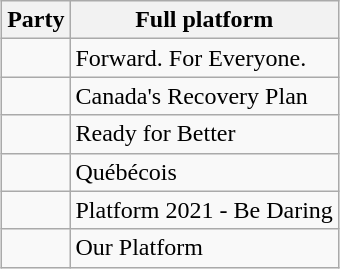<table class="wikitable" style="margin-left: auto; margin-right: auto; border: none;">
<tr>
<th>Party</th>
<th>Full platform</th>
</tr>
<tr>
<td></td>
<td>Forward. For Everyone.</td>
</tr>
<tr>
<td></td>
<td>Canada's Recovery Plan</td>
</tr>
<tr>
<td></td>
<td>Ready for Better</td>
</tr>
<tr>
<td></td>
<td>Québécois</td>
</tr>
<tr>
<td></td>
<td>Platform 2021 - Be Daring</td>
</tr>
<tr>
<td></td>
<td>Our Platform</td>
</tr>
</table>
